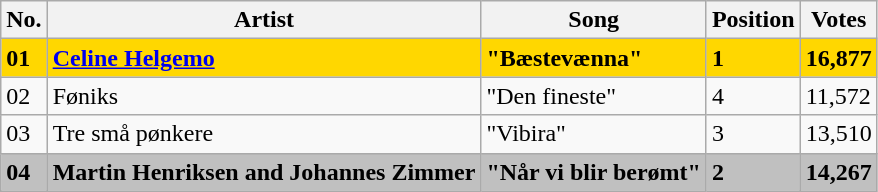<table class="wikitable sortable">
<tr>
<th>No.</th>
<th>Artist</th>
<th>Song</th>
<th>Position</th>
<th>Votes</th>
</tr>
<tr style="font-weight:bold; background:gold;">
<td>01</td>
<td><a href='#'>Celine Helgemo</a></td>
<td>"Bæstevænna"</td>
<td>1</td>
<td>16,877</td>
</tr>
<tr>
<td>02</td>
<td>Føniks</td>
<td>"Den fineste"</td>
<td>4</td>
<td>11,572</td>
</tr>
<tr>
<td>03</td>
<td>Tre små pønkere</td>
<td>"Vibira"</td>
<td>3</td>
<td>13,510</td>
</tr>
<tr style="font-weight:bold; background:silver;">
<td>04</td>
<td>Martin Henriksen and Johannes Zimmer</td>
<td>"Når vi blir berømt"</td>
<td>2</td>
<td>14,267</td>
</tr>
</table>
